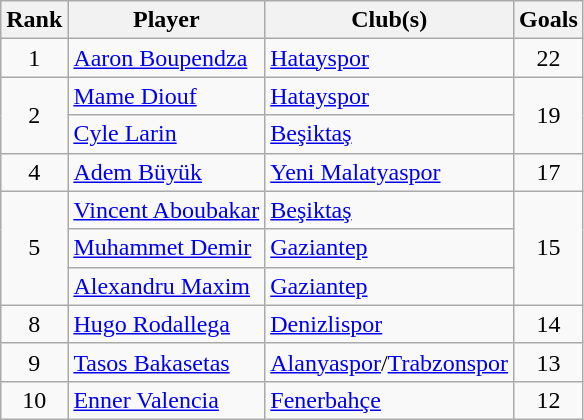<table class="wikitable" style="text-align:center;">
<tr>
<th>Rank</th>
<th>Player</th>
<th>Club(s)</th>
<th>Goals</th>
</tr>
<tr>
<td>1</td>
<td align="left"> <a href='#'>Aaron Boupendza</a></td>
<td align="left"><a href='#'>Hatayspor</a></td>
<td>22</td>
</tr>
<tr>
<td rowspan=2>2</td>
<td align="left"> <a href='#'>Mame Diouf</a></td>
<td align="left"><a href='#'>Hatayspor</a></td>
<td rowspan=2>19</td>
</tr>
<tr>
<td align="left"> <a href='#'>Cyle Larin</a></td>
<td align="left"><a href='#'>Beşiktaş</a></td>
</tr>
<tr>
<td>4</td>
<td align="left"> <a href='#'>Adem Büyük</a></td>
<td align="left"><a href='#'>Yeni Malatyaspor</a></td>
<td>17</td>
</tr>
<tr>
<td rowspan=3>5</td>
<td align="left"> <a href='#'>Vincent Aboubakar</a></td>
<td align="left"><a href='#'>Beşiktaş</a></td>
<td rowspan=3>15</td>
</tr>
<tr>
<td align="left"> <a href='#'>Muhammet Demir</a></td>
<td align="left"><a href='#'>Gaziantep</a></td>
</tr>
<tr>
<td align="left"> <a href='#'>Alexandru Maxim</a></td>
<td align="left"><a href='#'>Gaziantep</a></td>
</tr>
<tr>
<td>8</td>
<td align="left"> <a href='#'>Hugo Rodallega</a></td>
<td align="left"><a href='#'>Denizlispor</a></td>
<td>14</td>
</tr>
<tr>
<td>9</td>
<td align="left"> <a href='#'>Tasos Bakasetas</a></td>
<td align="left"><a href='#'>Alanyaspor</a>/<a href='#'>Trabzonspor</a></td>
<td>13</td>
</tr>
<tr>
<td>10</td>
<td align="left"> <a href='#'>Enner Valencia</a></td>
<td align="left"><a href='#'>Fenerbahçe</a></td>
<td>12</td>
</tr>
</table>
